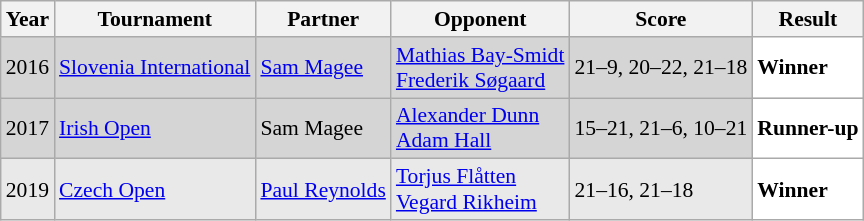<table class="sortable wikitable" style="font-size: 90%;">
<tr>
<th>Year</th>
<th>Tournament</th>
<th>Partner</th>
<th>Opponent</th>
<th>Score</th>
<th>Result</th>
</tr>
<tr style="background:#D5D5D5">
<td align="center">2016</td>
<td align="left"><a href='#'>Slovenia International</a></td>
<td align="left"> <a href='#'>Sam Magee</a></td>
<td align="left"> <a href='#'>Mathias Bay-Smidt</a><br> <a href='#'>Frederik Søgaard</a></td>
<td align="left">21–9, 20–22, 21–18</td>
<td style="text-align:left; background:white"> <strong>Winner</strong></td>
</tr>
<tr style="background:#D5D5D5">
<td align="center">2017</td>
<td align="left"><a href='#'>Irish Open</a></td>
<td align="left"> Sam Magee</td>
<td align="left"> <a href='#'>Alexander Dunn</a><br> <a href='#'>Adam Hall</a></td>
<td align="left">15–21, 21–6, 10–21</td>
<td style="text-align:left; background:white"> <strong>Runner-up</strong></td>
</tr>
<tr style="background:#E9E9E9">
<td align="center">2019</td>
<td align="left"><a href='#'>Czech Open</a></td>
<td align="left"> <a href='#'>Paul Reynolds</a></td>
<td align="left"> <a href='#'>Torjus Flåtten</a><br> <a href='#'>Vegard Rikheim</a></td>
<td align="left">21–16, 21–18</td>
<td style="text-align:left; background:white"> <strong>Winner</strong></td>
</tr>
</table>
